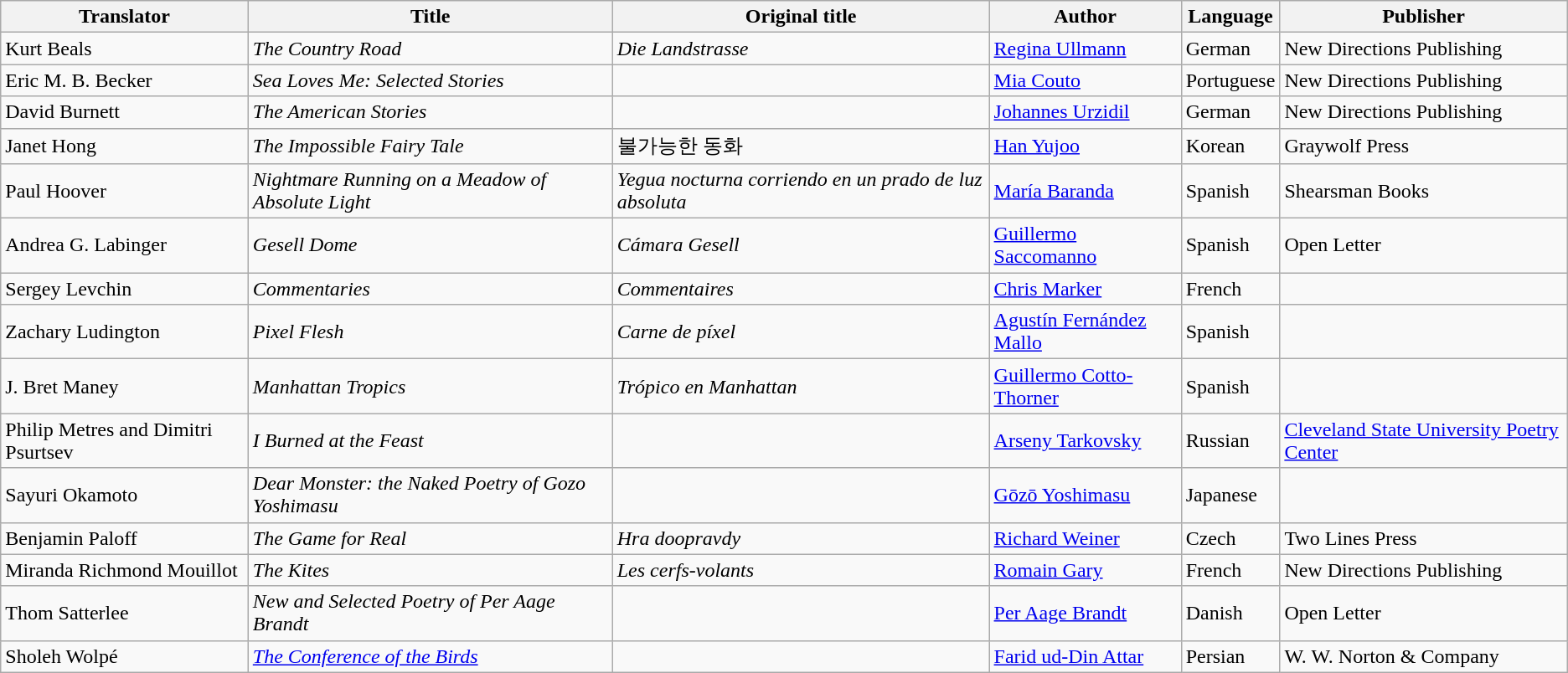<table class="wikitable sortable">
<tr>
<th>Translator</th>
<th>Title</th>
<th>Original title</th>
<th>Author</th>
<th>Language</th>
<th>Publisher</th>
</tr>
<tr>
<td>Kurt Beals</td>
<td><em>The Country Road</em></td>
<td><em>Die Landstrasse</em></td>
<td> <a href='#'>Regina Ullmann</a></td>
<td>German</td>
<td>New Directions Publishing</td>
</tr>
<tr>
<td>Eric M. B. Becker</td>
<td><em>Sea Loves Me: Selected Stories</em></td>
<td></td>
<td> <a href='#'>Mia Couto</a></td>
<td>Portuguese</td>
<td>New Directions Publishing</td>
</tr>
<tr>
<td>David Burnett</td>
<td><em>The American Stories</em></td>
<td></td>
<td> <a href='#'>Johannes Urzidil</a></td>
<td>German</td>
<td>New Directions Publishing</td>
</tr>
<tr>
<td>Janet Hong</td>
<td><em>The Impossible Fairy Tale</em></td>
<td>불가능한 동화</td>
<td> <a href='#'>Han Yujoo</a></td>
<td>Korean</td>
<td>Graywolf Press</td>
</tr>
<tr>
<td>Paul Hoover</td>
<td><em>Nightmare Running on a Meadow of Absolute Light</em></td>
<td><em>Yegua nocturna corriendo en un prado de luz absoluta</em></td>
<td> <a href='#'>María Baranda</a></td>
<td>Spanish</td>
<td>Shearsman Books</td>
</tr>
<tr>
<td>Andrea G. Labinger</td>
<td><em>Gesell Dome</em></td>
<td><em>Cámara Gesell</em></td>
<td> <a href='#'>Guillermo Saccomanno</a></td>
<td>Spanish</td>
<td>Open Letter</td>
</tr>
<tr>
<td>Sergey Levchin</td>
<td><em>Commentaries</em></td>
<td><em>Commentaires</em></td>
<td> <a href='#'>Chris Marker</a></td>
<td>French</td>
<td></td>
</tr>
<tr>
<td>Zachary Ludington</td>
<td><em>Pixel Flesh</em></td>
<td><em>Carne de píxel</em></td>
<td> <a href='#'>Agustín Fernández Mallo</a></td>
<td>Spanish</td>
<td></td>
</tr>
<tr>
<td>J. Bret Maney</td>
<td><em>Manhattan Tropics</em></td>
<td><em>Trópico en Manhattan</em></td>
<td> <a href='#'>Guillermo Cotto-Thorner</a></td>
<td>Spanish</td>
<td></td>
</tr>
<tr>
<td>Philip Metres and Dimitri Psurtsev</td>
<td><em>I Burned at the Feast</em></td>
<td></td>
<td> <a href='#'>Arseny Tarkovsky</a></td>
<td>Russian</td>
<td><a href='#'>Cleveland State University Poetry Center</a></td>
</tr>
<tr>
<td>Sayuri Okamoto</td>
<td><em>Dear Monster: the Naked Poetry of Gozo Yoshimasu</em></td>
<td></td>
<td> <a href='#'>Gōzō Yoshimasu</a></td>
<td>Japanese</td>
<td></td>
</tr>
<tr>
<td>Benjamin Paloff</td>
<td><em>The Game for Real</em></td>
<td><em>Hra doopravdy</em></td>
<td> <a href='#'>Richard Weiner</a></td>
<td>Czech</td>
<td>Two Lines Press</td>
</tr>
<tr>
<td>Miranda Richmond Mouillot</td>
<td><em>The Kites</em></td>
<td><em>Les cerfs-volants</em></td>
<td> <a href='#'>Romain Gary</a></td>
<td>French</td>
<td>New Directions Publishing</td>
</tr>
<tr>
<td>Thom Satterlee</td>
<td><em>New and Selected Poetry of Per Aage Brandt</em></td>
<td></td>
<td> <a href='#'>Per Aage Brandt</a></td>
<td>Danish</td>
<td>Open Letter</td>
</tr>
<tr>
<td>Sholeh Wolpé</td>
<td><em><a href='#'>The Conference of the Birds</a></em></td>
<td></td>
<td> <a href='#'>Farid ud-Din Attar</a></td>
<td>Persian</td>
<td>W. W. Norton & Company</td>
</tr>
</table>
